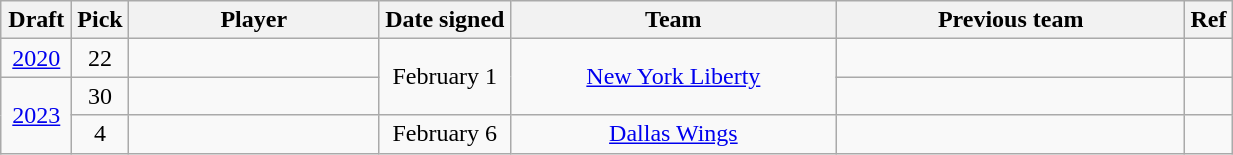<table class="wikitable sortable" style="text-align:left">
<tr>
<th style="width:40px">Draft</th>
<th style="width:30px">Pick</th>
<th style="width:160px">Player</th>
<th style="width:80px">Date signed</th>
<th style="width:210px">Team</th>
<th style="width:225px">Previous team</th>
<th class="unsortbale">Ref</th>
</tr>
<tr>
<td align=center><a href='#'>2020</a></td>
<td align=center>22</td>
<td></td>
<td rowspan="2" style="text-align:center">February 1</td>
<td rowspan="2" align="center"><a href='#'>New York Liberty</a></td>
<td align=center></td>
<td align=center></td>
</tr>
<tr>
<td rowspan="2" align="center"><a href='#'>2023</a></td>
<td align=center>30</td>
<td></td>
<td align=center></td>
<td align=center></td>
</tr>
<tr>
<td align=center>4</td>
<td></td>
<td style="text-align:center">February 6</td>
<td align=center><a href='#'>Dallas Wings</a></td>
<td align=center></td>
<td align=center></td>
</tr>
</table>
